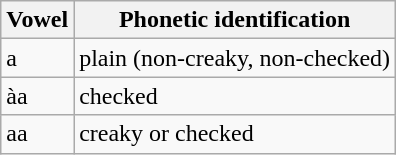<table class="wikitable">
<tr>
<th>Vowel</th>
<th>Phonetic identification</th>
</tr>
<tr>
<td>a</td>
<td>plain (non-creaky, non-checked)</td>
</tr>
<tr>
<td>àa</td>
<td>checked</td>
</tr>
<tr>
<td>aa</td>
<td>creaky or checked</td>
</tr>
</table>
